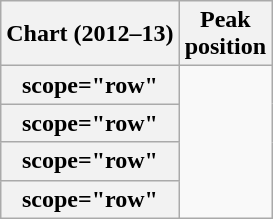<table class="wikitable sortable plainrowheaders">
<tr>
<th scope="col">Chart (2012–13)</th>
<th scope="col">Peak<br>position</th>
</tr>
<tr>
<th>scope="row" </th>
</tr>
<tr>
<th>scope="row" </th>
</tr>
<tr>
<th>scope="row" </th>
</tr>
<tr>
<th>scope="row" </th>
</tr>
</table>
